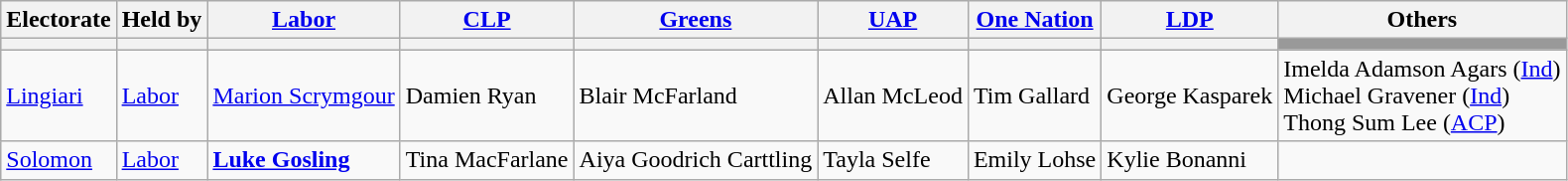<table class=wikitable>
<tr>
<th>Electorate</th>
<th>Held by</th>
<th><a href='#'>Labor</a></th>
<th><a href='#'>CLP</a></th>
<th><a href='#'>Greens</a></th>
<th><a href='#'>UAP</a></th>
<th><a href='#'>One Nation</a></th>
<th><a href='#'>LDP</a></th>
<th>Others</th>
</tr>
<tr style=background:#ccc>
<th></th>
<th></th>
<th></th>
<th></th>
<th></th>
<th></th>
<th></th>
<th></th>
<th style=background:#999></th>
</tr>
<tr>
<td><a href='#'>Lingiari</a></td>
<td><a href='#'>Labor</a></td>
<td><a href='#'>Marion Scrymgour</a></td>
<td>Damien Ryan</td>
<td>Blair McFarland</td>
<td>Allan McLeod</td>
<td>Tim Gallard</td>
<td>George Kasparek</td>
<td>Imelda Adamson Agars (<a href='#'>Ind</a>) <br>Michael Gravener (<a href='#'>Ind</a>) <br>Thong Sum Lee (<a href='#'>ACP</a>)</td>
</tr>
<tr>
<td><a href='#'>Solomon</a></td>
<td><a href='#'>Labor</a></td>
<td><strong><a href='#'>Luke Gosling</a></strong></td>
<td>Tina MacFarlane</td>
<td>Aiya Goodrich Carttling</td>
<td>Tayla Selfe</td>
<td>Emily Lohse</td>
<td>Kylie Bonanni</td>
<td></td>
</tr>
</table>
